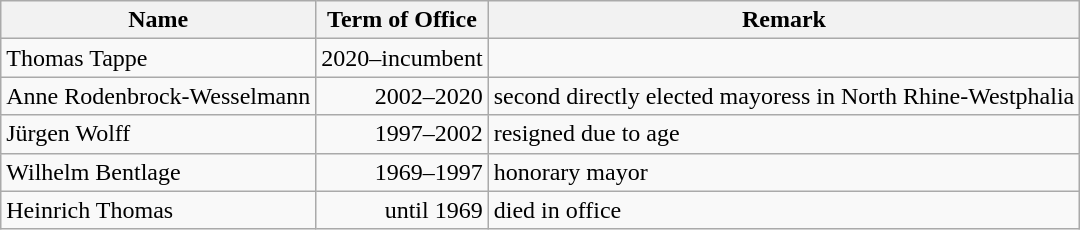<table class="wikitable">
<tr>
<th>Name</th>
<th>Term of Office</th>
<th>Remark</th>
</tr>
<tr>
<td>Thomas Tappe</td>
<td align="right">2020–incumbent</td>
<td></td>
</tr>
<tr>
<td>Anne Rodenbrock-Wesselmann</td>
<td align="right">2002–2020</td>
<td>second directly elected mayoress in North Rhine-Westphalia</td>
</tr>
<tr>
<td>Jürgen Wolff</td>
<td align="right">1997–2002</td>
<td>resigned due to age</td>
</tr>
<tr>
<td>Wilhelm Bentlage</td>
<td align="right">1969–1997</td>
<td>honorary mayor</td>
</tr>
<tr>
<td>Heinrich Thomas</td>
<td align="right">until 1969</td>
<td>died in office</td>
</tr>
</table>
